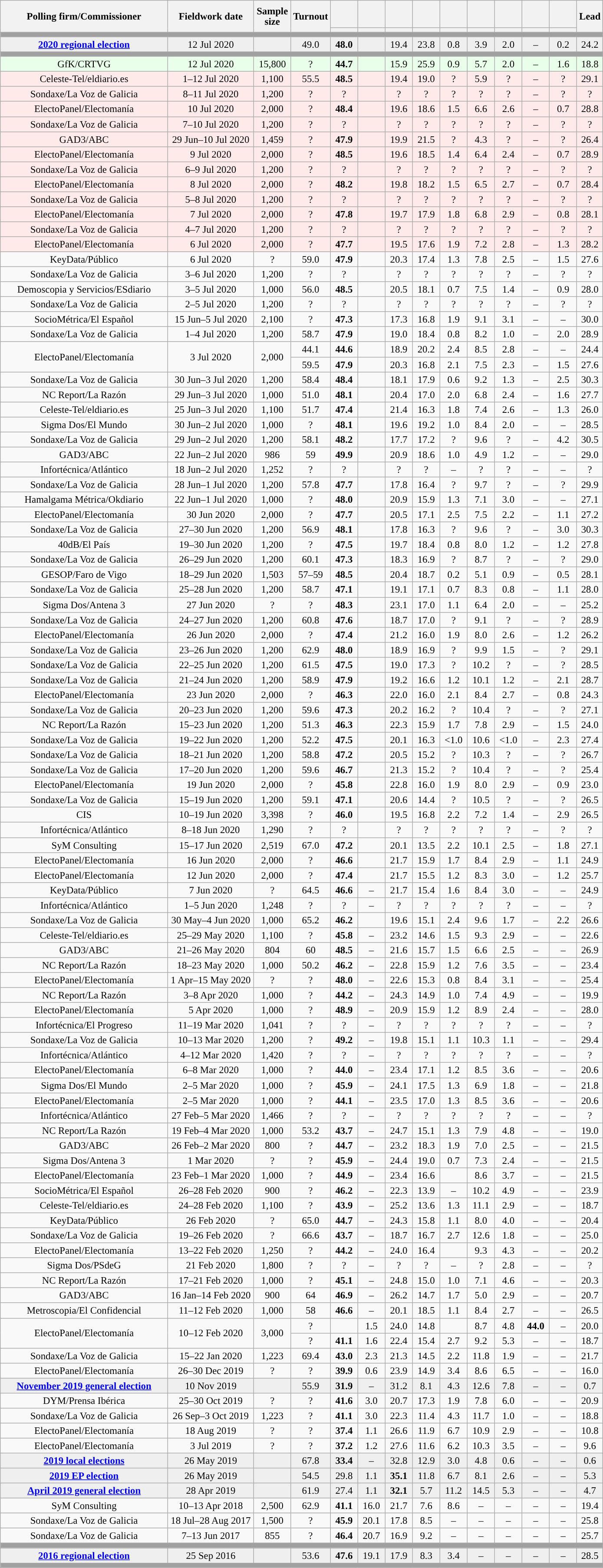<table class="wikitable collapsible collapsed" style="text-align:center; font-size:95%; line-height:16px;">
<tr style="height:42px;">
<th style="width:250px;" rowspan="2">Polling firm/Commissioner</th>
<th style="width:125px;" rowspan="2">Fieldwork date</th>
<th style="width:50px;" rowspan="2">Sample size</th>
<th style="width:45px;" rowspan="2">Turnout</th>
<th style="width:35px;"></th>
<th style="width:35px;"></th>
<th style="width:35px;"></th>
<th style="width:35px;"></th>
<th style="width:35px;"></th>
<th style="width:35px;"></th>
<th style="width:35px;"></th>
<th style="width:35px;"></th>
<th style="width:35px;"></th>
<th style="width:30px;" rowspan="2">Lead</th>
</tr>
<tr>
<th style="color:inherit;background:"></th>
<th style="color:inherit;background:"></th>
<th style="color:inherit;background:"></th>
<th style="color:inherit;background:"></th>
<th style="color:inherit;background:"></th>
<th style="color:inherit;background:"></th>
<th style="color:inherit;background:"></th>
<th style="color:inherit;background:"></th>
<th style="color:inherit;background:"></th>
</tr>
<tr>
<td colspan="14" style="background:#A0A0A0"></td>
</tr>
<tr style="background:#EFEFEF;">
<td><strong><a href='#'>2020 regional election</a></strong></td>
<td>12 Jul 2020</td>
<td></td>
<td>49.0</td>
<td><strong>48.0</strong><br></td>
<td></td>
<td>19.4<br></td>
<td>23.8<br></td>
<td>0.8<br></td>
<td>3.9<br></td>
<td>2.0<br></td>
<td>–</td>
<td>0.2<br></td>
<td style="background:">24.2</td>
</tr>
<tr>
<td colspan="14" style="background:#A0A0A0"></td>
</tr>
<tr style="background:#EAFFEA;">
<td>GfK/CRTVG</td>
<td>12 Jul 2020</td>
<td>15,800</td>
<td>?</td>
<td><strong>44.7</strong><br></td>
<td></td>
<td>15.9<br></td>
<td>25.9<br></td>
<td>0.9<br></td>
<td>5.7<br></td>
<td>2.0<br></td>
<td>–</td>
<td>1.6<br></td>
<td style="background:">18.8</td>
</tr>
<tr style="background:#FFEAEA;">
<td>Celeste-Tel/eldiario.es</td>
<td>1–12 Jul 2020</td>
<td>1,100</td>
<td>55.5</td>
<td><strong>48.5</strong><br></td>
<td></td>
<td>19.4<br></td>
<td>19.0<br></td>
<td>?<br></td>
<td>5.9<br></td>
<td>?<br></td>
<td>–</td>
<td>?<br></td>
<td style="background:">29.1</td>
</tr>
<tr style="background:#FFEAEA;">
<td>Sondaxe/La Voz de Galicia</td>
<td>8–11 Jul 2020</td>
<td>1,200</td>
<td>?</td>
<td>?<br></td>
<td></td>
<td>?<br></td>
<td>?<br></td>
<td>?<br></td>
<td>?<br></td>
<td>?<br></td>
<td>–</td>
<td>?<br></td>
<td style="background:">?</td>
</tr>
<tr style="background:#FFEAEA;">
<td>ElectoPanel/Electomanía</td>
<td>10 Jul 2020</td>
<td>2,000</td>
<td>?</td>
<td><strong>48.4</strong><br></td>
<td></td>
<td>19.6<br></td>
<td>18.6<br></td>
<td>1.5<br></td>
<td>6.6<br></td>
<td>2.6<br></td>
<td>–</td>
<td>0.7<br></td>
<td style="background:">28.8</td>
</tr>
<tr style="background:#FFEAEA;">
<td>Sondaxe/La Voz de Galicia</td>
<td>7–10 Jul 2020</td>
<td>1,200</td>
<td>?</td>
<td>?<br></td>
<td></td>
<td>?<br></td>
<td>?<br></td>
<td>?<br></td>
<td>?<br></td>
<td>?<br></td>
<td>–</td>
<td>?<br></td>
<td style="background:">?</td>
</tr>
<tr style="background:#FFEAEA;">
<td>GAD3/ABC</td>
<td>29 Jun–10 Jul 2020</td>
<td>1,459</td>
<td>?</td>
<td><strong>47.9</strong><br></td>
<td></td>
<td>19.9<br></td>
<td>21.5<br></td>
<td>?<br></td>
<td>4.3<br></td>
<td>?<br></td>
<td>–</td>
<td>?<br></td>
<td style="background:">26.4</td>
</tr>
<tr style="background:#FFEAEA;">
<td>ElectoPanel/Electomanía</td>
<td>9 Jul 2020</td>
<td>2,000</td>
<td>?</td>
<td><strong>48.5</strong><br></td>
<td></td>
<td>19.6<br></td>
<td>18.5<br></td>
<td>1.4<br></td>
<td>6.4<br></td>
<td>2.4<br></td>
<td>–</td>
<td>0.7<br></td>
<td style="background:">28.9</td>
</tr>
<tr style="background:#FFEAEA;">
<td>Sondaxe/La Voz de Galicia</td>
<td>6–9 Jul 2020</td>
<td>1,200</td>
<td>?</td>
<td>?<br></td>
<td></td>
<td>?<br></td>
<td>?<br></td>
<td>?<br></td>
<td>?<br></td>
<td>?<br></td>
<td>–</td>
<td>?<br></td>
<td style="background:">?</td>
</tr>
<tr style="background:#FFEAEA;">
<td>ElectoPanel/Electomanía</td>
<td>8 Jul 2020</td>
<td>2,000</td>
<td>?</td>
<td><strong>48.2</strong><br></td>
<td></td>
<td>19.8<br></td>
<td>18.2<br></td>
<td>1.5<br></td>
<td>6.5<br></td>
<td>2.7<br></td>
<td>–</td>
<td>0.7<br></td>
<td style="background:">28.4</td>
</tr>
<tr style="background:#FFEAEA;">
<td>Sondaxe/La Voz de Galicia</td>
<td>5–8 Jul 2020</td>
<td>1,200</td>
<td>?</td>
<td>?<br></td>
<td></td>
<td>?<br></td>
<td>?<br></td>
<td>?<br></td>
<td>?<br></td>
<td>?<br></td>
<td>–</td>
<td>?<br></td>
<td style="background:">?</td>
</tr>
<tr style="background:#FFEAEA;">
<td>ElectoPanel/Electomanía</td>
<td>7 Jul 2020</td>
<td>2,000</td>
<td>?</td>
<td><strong>47.8</strong><br></td>
<td></td>
<td>19.7<br></td>
<td>17.9<br></td>
<td>1.8<br></td>
<td>6.8<br></td>
<td>2.9<br></td>
<td>–</td>
<td>0.8<br></td>
<td style="background:">28.1</td>
</tr>
<tr style="background:#FFEAEA;">
<td>Sondaxe/La Voz de Galicia</td>
<td>4–7 Jul 2020</td>
<td>1,200</td>
<td>?</td>
<td>?<br></td>
<td></td>
<td>?<br></td>
<td>?<br></td>
<td>?<br></td>
<td>?<br></td>
<td>?<br></td>
<td>–</td>
<td>?<br></td>
<td style="background:">?</td>
</tr>
<tr style="background:#FFEAEA;">
<td>ElectoPanel/Electomanía</td>
<td>6 Jul 2020</td>
<td>2,000</td>
<td>?</td>
<td><strong>47.7</strong><br></td>
<td></td>
<td>19.5<br></td>
<td>17.6<br></td>
<td>1.9<br></td>
<td>7.2<br></td>
<td>2.8<br></td>
<td>–</td>
<td>1.3<br></td>
<td style="background:">28.2</td>
</tr>
<tr>
<td>KeyData/Público</td>
<td>6 Jul 2020</td>
<td>?</td>
<td>59.0</td>
<td><strong>47.9</strong><br></td>
<td></td>
<td>20.3<br></td>
<td>17.4<br></td>
<td>1.3<br></td>
<td>7.8<br></td>
<td>2.5<br></td>
<td>–</td>
<td>1.5<br></td>
<td style="background:">27.6</td>
</tr>
<tr>
<td>Sondaxe/La Voz de Galicia</td>
<td>3–6 Jul 2020</td>
<td>1,200</td>
<td>?</td>
<td>?<br></td>
<td></td>
<td>?<br></td>
<td>?<br></td>
<td>?<br></td>
<td>?<br></td>
<td>?<br></td>
<td>–</td>
<td>?<br></td>
<td style="background:">?</td>
</tr>
<tr>
<td>Demoscopia y Servicios/ESdiario</td>
<td>3–5 Jul 2020</td>
<td>1,000</td>
<td>56.0</td>
<td><strong>48.5</strong><br></td>
<td></td>
<td>20.5<br></td>
<td>18.1<br></td>
<td>0.7<br></td>
<td>7.5<br></td>
<td>1.4<br></td>
<td>–</td>
<td>0.9<br></td>
<td style="background:">28.0</td>
</tr>
<tr>
<td>Sondaxe/La Voz de Galicia</td>
<td>2–5 Jul 2020</td>
<td>1,200</td>
<td>?</td>
<td>?<br></td>
<td></td>
<td>?<br></td>
<td>?<br></td>
<td>?<br></td>
<td>?<br></td>
<td>?<br></td>
<td>–</td>
<td>?<br></td>
<td style="background:">?</td>
</tr>
<tr>
<td>SocioMétrica/El Español</td>
<td>15 Jun–5 Jul 2020</td>
<td>2,100</td>
<td>?</td>
<td><strong>47.3</strong><br></td>
<td></td>
<td>17.3<br></td>
<td>16.8<br></td>
<td>1.9<br></td>
<td>9.1<br></td>
<td>3.1<br></td>
<td>–</td>
<td>–</td>
<td style="background:">30.0</td>
</tr>
<tr>
<td>Sondaxe/La Voz de Galicia</td>
<td>1–4 Jul 2020</td>
<td>1,200</td>
<td>58.7</td>
<td><strong>47.9</strong><br></td>
<td></td>
<td>19.0<br></td>
<td>18.4<br></td>
<td>0.8<br></td>
<td>8.2<br></td>
<td>1.0<br></td>
<td>–</td>
<td>2.0<br></td>
<td style="background:">28.9</td>
</tr>
<tr>
<td rowspan="2">ElectoPanel/Electomanía</td>
<td rowspan="2">3 Jul 2020</td>
<td rowspan="2">2,000</td>
<td>44.1</td>
<td><strong>44.6</strong></td>
<td></td>
<td>18.9</td>
<td>20.2</td>
<td>2.4</td>
<td>8.5</td>
<td>2.8</td>
<td>–</td>
<td>–</td>
<td style="background:">24.4</td>
</tr>
<tr>
<td>59.5</td>
<td><strong>47.9</strong><br></td>
<td></td>
<td>20.3<br></td>
<td>16.8<br></td>
<td>2.1<br></td>
<td>7.5<br></td>
<td>2.3<br></td>
<td>–</td>
<td>1.5<br></td>
<td style="background:">27.6</td>
</tr>
<tr>
<td>Sondaxe/La Voz de Galicia</td>
<td>30 Jun–3 Jul 2020</td>
<td>1,200</td>
<td>58.4</td>
<td><strong>48.4</strong><br></td>
<td></td>
<td>18.1<br></td>
<td>17.9<br></td>
<td>0.6<br></td>
<td>9.2<br></td>
<td>1.3<br></td>
<td>–</td>
<td>2.5<br></td>
<td style="background:">30.3</td>
</tr>
<tr>
<td>NC Report/La Razón</td>
<td>29 Jun–3 Jul 2020</td>
<td>1,000</td>
<td>51.0</td>
<td><strong>48.1</strong><br></td>
<td></td>
<td>20.4<br></td>
<td>17.0<br></td>
<td>2.0<br></td>
<td>6.8<br></td>
<td>2.4<br></td>
<td>–</td>
<td>1.6<br></td>
<td style="background:">27.7</td>
</tr>
<tr>
<td>Celeste-Tel/eldiario.es</td>
<td>25 Jun–3 Jul 2020</td>
<td>1,100</td>
<td>51.7</td>
<td><strong>47.4</strong><br></td>
<td></td>
<td>21.4<br></td>
<td>16.3<br></td>
<td>1.8<br></td>
<td>7.4<br></td>
<td>2.6<br></td>
<td>–</td>
<td>1.3<br></td>
<td style="background:">26.0</td>
</tr>
<tr>
<td>Sigma Dos/El Mundo</td>
<td>30 Jun–2 Jul 2020</td>
<td>1,000</td>
<td>?</td>
<td><strong>48.1</strong><br></td>
<td></td>
<td>19.6<br></td>
<td>19.2<br></td>
<td>1.0<br></td>
<td>8.4<br></td>
<td>2.0<br></td>
<td>–</td>
<td>–</td>
<td style="background:">28.5</td>
</tr>
<tr>
<td>Sondaxe/La Voz de Galicia</td>
<td>29 Jun–2 Jul 2020</td>
<td>1,200</td>
<td>58.1</td>
<td><strong>48.2</strong><br></td>
<td></td>
<td>17.7<br></td>
<td>17.2<br></td>
<td>?<br></td>
<td>9.6<br></td>
<td>?<br></td>
<td>–</td>
<td>4.2<br></td>
<td style="background:">30.5</td>
</tr>
<tr>
<td>GAD3/ABC</td>
<td>22 Jun–2 Jul 2020</td>
<td>986</td>
<td>59</td>
<td><strong>49.9</strong><br></td>
<td></td>
<td>20.9<br></td>
<td>18.6<br></td>
<td>1.0<br></td>
<td>4.9<br></td>
<td>1.2<br></td>
<td>–</td>
<td>–</td>
<td style="background:">29.0</td>
</tr>
<tr>
<td>Infortécnica/Atlántico</td>
<td>18 Jun–2 Jul 2020</td>
<td>1,252</td>
<td>?</td>
<td>?<br></td>
<td></td>
<td>?<br></td>
<td>?<br></td>
<td>–</td>
<td>?<br></td>
<td>?<br></td>
<td>–</td>
<td>–</td>
<td style="background:">?</td>
</tr>
<tr>
<td>Sondaxe/La Voz de Galicia</td>
<td>28 Jun–1 Jul 2020</td>
<td>1,200</td>
<td>57.8</td>
<td><strong>47.7</strong><br></td>
<td></td>
<td>17.8<br></td>
<td>16.4<br></td>
<td>?<br></td>
<td>9.7<br></td>
<td>?<br></td>
<td>–</td>
<td>?<br></td>
<td style="background:">29.9</td>
</tr>
<tr>
<td>Hamalgama Métrica/Okdiario</td>
<td>22 Jun–1 Jul 2020</td>
<td>1,000</td>
<td>?</td>
<td><strong>48.0</strong><br></td>
<td></td>
<td>20.9<br></td>
<td>15.9<br></td>
<td>1.3<br></td>
<td>7.1<br></td>
<td>3.0<br></td>
<td>–</td>
<td>–</td>
<td style="background:">27.1</td>
</tr>
<tr>
<td>ElectoPanel/Electomanía</td>
<td>30 Jun 2020</td>
<td>2,000</td>
<td>?</td>
<td><strong>47.7</strong><br></td>
<td></td>
<td>20.5<br></td>
<td>17.1<br></td>
<td>2.5<br></td>
<td>7.5<br></td>
<td>2.2<br></td>
<td>–</td>
<td>1.1<br></td>
<td style="background:">27.2</td>
</tr>
<tr>
<td>Sondaxe/La Voz de Galicia</td>
<td>27–30 Jun 2020</td>
<td>1,200</td>
<td>56.9</td>
<td><strong>48.1</strong><br></td>
<td></td>
<td>17.8<br></td>
<td>16.3<br></td>
<td>?<br></td>
<td>9.6<br></td>
<td>?<br></td>
<td>–</td>
<td>3.0<br></td>
<td style="background:">30.3</td>
</tr>
<tr>
<td>40dB/El País</td>
<td>19–30 Jun 2020</td>
<td>1,200</td>
<td>?</td>
<td><strong>47.5</strong><br></td>
<td></td>
<td>19.7<br></td>
<td>18.4<br></td>
<td>0.8<br></td>
<td>8.0<br></td>
<td>1.2<br></td>
<td>–</td>
<td>1.2<br></td>
<td style="background:">27.8</td>
</tr>
<tr>
<td>Sondaxe/La Voz de Galicia</td>
<td>26–29 Jun 2020</td>
<td>1,200</td>
<td>60.1</td>
<td><strong>47.3</strong><br></td>
<td></td>
<td>18.3<br></td>
<td>16.9<br></td>
<td>?<br></td>
<td>8.7<br></td>
<td>?<br></td>
<td>–</td>
<td>?<br></td>
<td style="background:">29.0</td>
</tr>
<tr>
<td>GESOP/Faro de Vigo</td>
<td>18–29 Jun 2020</td>
<td>1,503</td>
<td>57–59</td>
<td><strong>48.5</strong><br></td>
<td></td>
<td>20.4<br></td>
<td>18.7<br></td>
<td>0.2<br></td>
<td>5.1<br></td>
<td>0.9<br></td>
<td>–</td>
<td>0.5<br></td>
<td style="background:">28.1</td>
</tr>
<tr>
<td>Sondaxe/La Voz de Galicia</td>
<td>25–28 Jun 2020</td>
<td>1,200</td>
<td>58.7</td>
<td><strong>47.1</strong><br></td>
<td></td>
<td>19.1<br></td>
<td>17.1<br></td>
<td>0.7<br></td>
<td>8.3<br></td>
<td>0.8<br></td>
<td>–</td>
<td>1.1<br></td>
<td style="background:">28.0</td>
</tr>
<tr>
<td>Sigma Dos/Antena 3</td>
<td>27 Jun 2020</td>
<td>?</td>
<td>?</td>
<td><strong>48.3</strong><br></td>
<td></td>
<td>23.1<br></td>
<td>17.0<br></td>
<td>1.1<br></td>
<td>6.4<br></td>
<td>2.0<br></td>
<td>–</td>
<td>–</td>
<td style="background:">25.2</td>
</tr>
<tr>
<td>Sondaxe/La Voz de Galicia</td>
<td>24–27 Jun 2020</td>
<td>1,200</td>
<td>60.8</td>
<td><strong>47.6</strong><br></td>
<td></td>
<td>18.7<br></td>
<td>17.0<br></td>
<td>?<br></td>
<td>9.1<br></td>
<td>?<br></td>
<td>–</td>
<td>?<br></td>
<td style="background:">28.9</td>
</tr>
<tr>
<td>ElectoPanel/Electomanía</td>
<td>26 Jun 2020</td>
<td>2,000</td>
<td>?</td>
<td><strong>47.4</strong><br></td>
<td></td>
<td>21.2<br></td>
<td>16.0<br></td>
<td>1.9<br></td>
<td>8.0<br></td>
<td>2.6<br></td>
<td>–</td>
<td>1.2<br></td>
<td style="background:">26.2</td>
</tr>
<tr>
<td>Sondaxe/La Voz de Galicia</td>
<td>23–26 Jun 2020</td>
<td>1,200</td>
<td>62.9</td>
<td><strong>48.0</strong><br></td>
<td></td>
<td>18.9<br></td>
<td>16.9<br></td>
<td>?<br></td>
<td>9.9<br></td>
<td>1.5<br></td>
<td>–</td>
<td>?<br></td>
<td style="background:">29.1</td>
</tr>
<tr>
<td>Sondaxe/La Voz de Galicia</td>
<td>22–25 Jun 2020</td>
<td>1,200</td>
<td>61.5</td>
<td><strong>47.5</strong><br></td>
<td></td>
<td>19.0<br></td>
<td>17.3<br></td>
<td>?<br></td>
<td>10.2<br></td>
<td>?<br></td>
<td>–</td>
<td>?<br></td>
<td style="background:">28.5</td>
</tr>
<tr>
<td>Sondaxe/La Voz de Galicia</td>
<td>21–24 Jun 2020</td>
<td>1,200</td>
<td>58.9</td>
<td><strong>47.9</strong><br></td>
<td></td>
<td>19.2<br></td>
<td>16.6<br></td>
<td>1.2<br></td>
<td>10.1<br></td>
<td>1.2<br></td>
<td>–</td>
<td>2.1<br></td>
<td style="background:">28.7</td>
</tr>
<tr>
<td>ElectoPanel/Electomanía</td>
<td>23 Jun 2020</td>
<td>2,000</td>
<td>?</td>
<td><strong>46.3</strong><br></td>
<td></td>
<td>22.0<br></td>
<td>16.0<br></td>
<td>2.1<br></td>
<td>8.4<br></td>
<td>2.7<br></td>
<td>–</td>
<td>0.8<br></td>
<td style="background:">24.3</td>
</tr>
<tr>
<td>Sondaxe/La Voz de Galicia</td>
<td>20–23 Jun 2020</td>
<td>1,200</td>
<td>59.6</td>
<td><strong>47.3</strong><br></td>
<td></td>
<td>20.2<br></td>
<td>16.2<br></td>
<td>?<br></td>
<td>10.4<br></td>
<td>?<br></td>
<td>–</td>
<td>?<br></td>
<td style="background:">27.1</td>
</tr>
<tr>
<td>NC Report/La Razón</td>
<td>15–23 Jun 2020</td>
<td>1,200</td>
<td>51.3</td>
<td><strong>46.3</strong><br></td>
<td></td>
<td>22.3<br></td>
<td>15.9<br></td>
<td>1.7<br></td>
<td>7.8<br></td>
<td>2.9<br></td>
<td>–</td>
<td>1.5<br></td>
<td style="background:">24.0</td>
</tr>
<tr>
<td>Sondaxe/La Voz de Galicia</td>
<td>19–22 Jun 2020</td>
<td>1,200</td>
<td>52.2</td>
<td><strong>47.5</strong><br></td>
<td></td>
<td>20.1<br></td>
<td>16.3<br></td>
<td><1.0<br></td>
<td>10.6<br></td>
<td><1.0<br></td>
<td>–</td>
<td>2.3<br></td>
<td style="background:">27.4</td>
</tr>
<tr>
<td>Sondaxe/La Voz de Galicia</td>
<td>18–21 Jun 2020</td>
<td>1,200</td>
<td>58.8</td>
<td><strong>47.2</strong><br></td>
<td></td>
<td>20.5<br></td>
<td>15.2<br></td>
<td>?<br></td>
<td>10.3<br></td>
<td>?<br></td>
<td>–</td>
<td>?<br></td>
<td style="background:">26.7</td>
</tr>
<tr>
<td>Sondaxe/La Voz de Galicia</td>
<td>17–20 Jun 2020</td>
<td>1,200</td>
<td>59.6</td>
<td><strong>46.7</strong><br></td>
<td></td>
<td>21.3<br></td>
<td>15.2<br></td>
<td>?<br></td>
<td>10.4<br></td>
<td>?<br></td>
<td>–</td>
<td>?<br></td>
<td style="background:">25.4</td>
</tr>
<tr>
<td>ElectoPanel/Electomanía</td>
<td>19 Jun 2020</td>
<td>2,000</td>
<td>?</td>
<td><strong>45.8</strong><br></td>
<td></td>
<td>22.8<br></td>
<td>16.0<br></td>
<td>1.9<br></td>
<td>8.0<br></td>
<td>2.9<br></td>
<td>–</td>
<td>0.9<br></td>
<td style="background:">23.0</td>
</tr>
<tr>
<td>Sondaxe/La Voz de Galicia</td>
<td>15–19 Jun 2020</td>
<td>1,200</td>
<td>59.1</td>
<td><strong>47.1</strong><br></td>
<td></td>
<td>20.6<br></td>
<td>14.4<br></td>
<td>?<br></td>
<td>10.5<br></td>
<td>?<br></td>
<td>–</td>
<td>?<br></td>
<td style="background:">26.5</td>
</tr>
<tr>
<td>CIS</td>
<td>10–19 Jun 2020</td>
<td>3,398</td>
<td>?</td>
<td><strong>46.0</strong><br></td>
<td></td>
<td>19.5<br></td>
<td>16.8<br></td>
<td>2.2<br></td>
<td>7.2<br></td>
<td>1.4<br></td>
<td>–</td>
<td>2.9<br></td>
<td style="background:">26.5</td>
</tr>
<tr>
<td>Infortécnica/Atlántico</td>
<td>8–18 Jun 2020</td>
<td>1,290</td>
<td>?</td>
<td>?<br></td>
<td></td>
<td>?<br></td>
<td>?<br></td>
<td>?<br></td>
<td>?<br></td>
<td>?<br></td>
<td>–</td>
<td>?<br></td>
<td style="background:">?</td>
</tr>
<tr>
<td>SyM Consulting</td>
<td>15–17 Jun 2020</td>
<td>2,519</td>
<td>67.0</td>
<td><strong>47.2</strong><br></td>
<td></td>
<td>20.1<br></td>
<td>13.5<br></td>
<td>2.2<br></td>
<td>10.1<br></td>
<td>2.5<br></td>
<td>–</td>
<td>1.8<br></td>
<td style="background:">27.1</td>
</tr>
<tr>
<td>ElectoPanel/Electomanía</td>
<td>16 Jun 2020</td>
<td>2,000</td>
<td>?</td>
<td><strong>46.6</strong><br></td>
<td></td>
<td>21.7<br></td>
<td>15.9<br></td>
<td>1.7<br></td>
<td>8.4<br></td>
<td>2.9<br></td>
<td>–</td>
<td>1.1<br></td>
<td style="background:">24.9</td>
</tr>
<tr>
<td>ElectoPanel/Electomanía</td>
<td>12 Jun 2020</td>
<td>2,000</td>
<td>?</td>
<td><strong>47.4</strong><br></td>
<td></td>
<td>21.7<br></td>
<td>15.5<br></td>
<td>1.2<br></td>
<td>8.3<br></td>
<td>3.0<br></td>
<td>–</td>
<td>1.2<br></td>
<td style="background:">25.7</td>
</tr>
<tr>
<td>KeyData/Público</td>
<td>7 Jun 2020</td>
<td>?</td>
<td>64.5</td>
<td><strong>46.6</strong><br></td>
<td>–</td>
<td>21.7<br></td>
<td>15.4<br></td>
<td>1.6<br></td>
<td>8.4<br></td>
<td>3.0<br></td>
<td>–</td>
<td>–</td>
<td style="background:">24.9</td>
</tr>
<tr>
<td>Infortécnica/Atlántico</td>
<td>1–5 Jun 2020</td>
<td>1,248</td>
<td>?</td>
<td>?<br></td>
<td>–</td>
<td>?<br></td>
<td>?<br></td>
<td>?<br></td>
<td>?<br></td>
<td>?<br></td>
<td>–</td>
<td>–</td>
<td style="background:">?</td>
</tr>
<tr>
<td>Sondaxe/La Voz de Galicia</td>
<td>30 May–4 Jun 2020</td>
<td>1,000</td>
<td>65.2</td>
<td><strong>46.2</strong><br></td>
<td></td>
<td>19.6<br></td>
<td>15.1<br></td>
<td>2.4<br></td>
<td>9.6<br></td>
<td>1.7<br></td>
<td>–</td>
<td>2.2<br></td>
<td style="background:">26.6</td>
</tr>
<tr>
<td>Celeste-Tel/eldiario.es</td>
<td>25–29 May 2020</td>
<td>1,100</td>
<td>?</td>
<td><strong>45.8</strong><br></td>
<td>–</td>
<td>23.2<br></td>
<td>14.6<br></td>
<td>1.5<br></td>
<td>9.3<br></td>
<td>2.9<br></td>
<td>–</td>
<td>–</td>
<td style="background:">22.6</td>
</tr>
<tr>
<td>GAD3/ABC</td>
<td>21–26 May 2020</td>
<td>804</td>
<td>60</td>
<td><strong>48.5</strong><br></td>
<td>–</td>
<td>21.6<br></td>
<td>15.7<br></td>
<td>1.5<br></td>
<td>6.6<br></td>
<td>2.5<br></td>
<td>–</td>
<td>–</td>
<td style="background:">26.9</td>
</tr>
<tr>
<td>NC Report/La Razón</td>
<td>18–23 May 2020</td>
<td>1,000</td>
<td>50.2</td>
<td><strong>46.2</strong><br></td>
<td>–</td>
<td>22.8<br></td>
<td>15.9<br></td>
<td>1.2<br></td>
<td>7.6<br></td>
<td>3.5<br></td>
<td>–</td>
<td>–</td>
<td style="background:">23.4</td>
</tr>
<tr>
<td>ElectoPanel/Electomanía</td>
<td>1 Apr–15 May 2020</td>
<td>?</td>
<td>?</td>
<td><strong>48.0</strong><br></td>
<td>–</td>
<td>22.6<br></td>
<td>15.3<br></td>
<td>0.8<br></td>
<td>8.4<br></td>
<td>3.1<br></td>
<td>–</td>
<td>–</td>
<td style="background:">25.4</td>
</tr>
<tr>
<td>NC Report/La Razón</td>
<td>3–8 Apr 2020</td>
<td>1,000</td>
<td>?</td>
<td><strong>44.2</strong><br></td>
<td>–</td>
<td>24.3<br></td>
<td>14.9<br></td>
<td>1.0<br></td>
<td>7.4<br></td>
<td>4.9<br></td>
<td>–</td>
<td>–</td>
<td style="background:">19.9</td>
</tr>
<tr>
<td>ElectoPanel/Electomanía</td>
<td>5 Apr 2020</td>
<td>1,000</td>
<td>?</td>
<td><strong>48.9</strong><br></td>
<td>–</td>
<td>20.9<br></td>
<td>15.9<br></td>
<td>1.2<br></td>
<td>8.9<br></td>
<td>2.4<br></td>
<td>–</td>
<td>–</td>
<td style="background:">28.0</td>
</tr>
<tr>
<td>Infortécnica/El Progreso</td>
<td>11–19 Mar 2020</td>
<td>1,041</td>
<td>?</td>
<td>?<br></td>
<td>–</td>
<td>?<br></td>
<td>?<br></td>
<td>?<br></td>
<td>?<br></td>
<td>?<br></td>
<td>–</td>
<td>–</td>
<td style="background:">?</td>
</tr>
<tr>
<td>Sondaxe/La Voz de Galicia</td>
<td>10–13 Mar 2020</td>
<td>1,200</td>
<td>?</td>
<td><strong>49.2</strong><br></td>
<td>–</td>
<td>19.8<br></td>
<td>15.1<br></td>
<td>1.1<br></td>
<td>10.3<br></td>
<td>1.1<br></td>
<td>–</td>
<td>–</td>
<td style="background:">29.4</td>
</tr>
<tr>
<td>Infortécnica/Atlántico</td>
<td>4–12 Mar 2020</td>
<td>1,420</td>
<td>?</td>
<td>?<br></td>
<td>–</td>
<td>?<br></td>
<td>?<br></td>
<td>?<br></td>
<td>?<br></td>
<td>?<br></td>
<td>–</td>
<td>–</td>
<td style="background:">?</td>
</tr>
<tr>
<td>ElectoPanel/Electomanía</td>
<td>6–8 Mar 2020</td>
<td>1,000</td>
<td>?</td>
<td><strong>44.0</strong><br></td>
<td>–</td>
<td>23.4<br></td>
<td>17.1<br></td>
<td>1.2<br></td>
<td>8.5<br></td>
<td>3.6<br></td>
<td>–</td>
<td>–</td>
<td style="background:">20.6</td>
</tr>
<tr>
<td>Sigma Dos/El Mundo</td>
<td>2–5 Mar 2020</td>
<td>1,000</td>
<td>?</td>
<td><strong>45.9</strong><br></td>
<td>–</td>
<td>24.1<br></td>
<td>17.5<br></td>
<td>1.3<br></td>
<td>6.9<br></td>
<td>1.8<br></td>
<td>–</td>
<td>–</td>
<td style="background:">21.8</td>
</tr>
<tr>
<td>ElectoPanel/Electomanía</td>
<td>2–5 Mar 2020</td>
<td>1,000</td>
<td>?</td>
<td><strong>44.1</strong><br></td>
<td>–</td>
<td>23.5<br></td>
<td>17.0<br></td>
<td>1.3<br></td>
<td>8.5<br></td>
<td>3.6<br></td>
<td>–</td>
<td>–</td>
<td style="background:">20.6</td>
</tr>
<tr>
<td>Infortécnica/Atlántico</td>
<td>27 Feb–5 Mar 2020</td>
<td>1,466</td>
<td>?</td>
<td>?<br></td>
<td>–</td>
<td>?<br></td>
<td>?<br></td>
<td>?<br></td>
<td>?<br></td>
<td>?<br></td>
<td>–</td>
<td>–</td>
<td style="background:">?</td>
</tr>
<tr>
<td>NC Report/La Razón</td>
<td>19 Feb–4 Mar 2020</td>
<td>1,000</td>
<td>53.2</td>
<td><strong>43.7</strong><br></td>
<td>–</td>
<td>24.7<br></td>
<td>15.1<br></td>
<td>1.3<br></td>
<td>7.9<br></td>
<td>4.8<br></td>
<td>–</td>
<td>–</td>
<td style="background:">19.0</td>
</tr>
<tr>
<td>GAD3/ABC</td>
<td>26 Feb–2 Mar 2020</td>
<td>800</td>
<td>?</td>
<td><strong>44.7</strong><br></td>
<td>–</td>
<td>23.2<br></td>
<td>18.3<br></td>
<td>1.9<br></td>
<td>7.0<br></td>
<td>2.5<br></td>
<td>–</td>
<td>–</td>
<td style="background:">21.5</td>
</tr>
<tr>
<td>Sigma Dos/Antena 3</td>
<td>1 Mar 2020</td>
<td>?</td>
<td>?</td>
<td><strong>45.9</strong><br></td>
<td>–</td>
<td>24.4<br></td>
<td>19.0<br></td>
<td>0.7<br></td>
<td>7.3<br></td>
<td>2.4<br></td>
<td>–</td>
<td>–</td>
<td style="background:">21.5</td>
</tr>
<tr>
<td>ElectoPanel/Electomanía</td>
<td>23 Feb–1 Mar 2020</td>
<td>1,000</td>
<td>?</td>
<td><strong>44.9</strong><br></td>
<td>–</td>
<td>23.4<br></td>
<td>16.6<br></td>
<td></td>
<td>8.6<br></td>
<td>3.7<br></td>
<td>–</td>
<td>–</td>
<td style="background:">21.5</td>
</tr>
<tr>
<td>SocioMétrica/El Español</td>
<td>26–28 Feb 2020</td>
<td>900</td>
<td>?</td>
<td><strong>46.2</strong><br></td>
<td>–</td>
<td>22.3<br></td>
<td>13.9<br></td>
<td>–</td>
<td>10.2<br></td>
<td>4.9<br></td>
<td>–</td>
<td>–</td>
<td style="background:">23.9</td>
</tr>
<tr>
<td>Celeste-Tel/eldiario.es</td>
<td>24–28 Feb 2020</td>
<td>1,100</td>
<td>?</td>
<td><strong>43.9</strong><br></td>
<td>–</td>
<td>25.2<br></td>
<td>13.6<br></td>
<td>1.3<br></td>
<td>11.1<br></td>
<td>2.9<br></td>
<td>–</td>
<td>–</td>
<td style="background:">18.7</td>
</tr>
<tr>
<td>KeyData/Público</td>
<td>26 Feb 2020</td>
<td>?</td>
<td>65.0</td>
<td><strong>44.7</strong><br></td>
<td>–</td>
<td>24.3<br></td>
<td>15.8<br></td>
<td>1.1<br></td>
<td>8.0<br></td>
<td>4.0<br></td>
<td>–</td>
<td>–</td>
<td style="background:">20.4</td>
</tr>
<tr>
<td>Sondaxe/La Voz de Galicia</td>
<td>19–26 Feb 2020</td>
<td>?</td>
<td>66.6</td>
<td><strong>43.7</strong><br></td>
<td>–</td>
<td>18.7<br></td>
<td>16.7<br></td>
<td>2.7<br></td>
<td>12.6<br></td>
<td>1.8<br></td>
<td>–</td>
<td>–</td>
<td style="background:">25.0</td>
</tr>
<tr>
<td>ElectoPanel/Electomanía</td>
<td>13–22 Feb 2020</td>
<td>1,250</td>
<td>?</td>
<td><strong>44.2</strong><br></td>
<td>–</td>
<td>24.0<br></td>
<td>16.4<br></td>
<td></td>
<td>9.3<br></td>
<td>4.3<br></td>
<td>–</td>
<td>–</td>
<td style="background:">20.2</td>
</tr>
<tr>
<td>Sigma Dos/PSdeG</td>
<td>21 Feb 2020</td>
<td>1,800</td>
<td>?</td>
<td>?<br></td>
<td>–</td>
<td>?<br></td>
<td>?<br></td>
<td>–</td>
<td>?<br></td>
<td>2.8<br></td>
<td>–</td>
<td>–</td>
<td style="background:">?</td>
</tr>
<tr>
<td>NC Report/La Razón</td>
<td>17–21 Feb 2020</td>
<td>1,000</td>
<td>?</td>
<td><strong>45.1</strong><br></td>
<td>–</td>
<td>24.8<br></td>
<td>15.0<br></td>
<td>1.0<br></td>
<td>7.1<br></td>
<td>4.6<br></td>
<td>–</td>
<td>–</td>
<td style="background:">20.3</td>
</tr>
<tr>
<td>GAD3/ABC</td>
<td>16 Jan–14 Feb 2020</td>
<td>900</td>
<td>64</td>
<td><strong>46.9</strong><br></td>
<td>–</td>
<td>26.2<br></td>
<td>14.7<br></td>
<td>1.7<br></td>
<td>5.0<br></td>
<td>2.9<br></td>
<td>–</td>
<td>–</td>
<td style="background:">20.7</td>
</tr>
<tr>
<td>Metroscopia/El Confidencial</td>
<td>11–12 Feb 2020</td>
<td>1,000</td>
<td>58</td>
<td><strong>46.6</strong><br></td>
<td>–</td>
<td>20.1<br></td>
<td>18.5<br></td>
<td>1.1<br></td>
<td>8.4<br></td>
<td>2.7<br></td>
<td>–</td>
<td>–</td>
<td style="background:">26.5</td>
</tr>
<tr>
<td rowspan="2">ElectoPanel/Electomanía</td>
<td rowspan="2">10–12 Feb 2020</td>
<td rowspan="2">3,000</td>
<td>?</td>
<td></td>
<td>1.5<br></td>
<td>24.0<br></td>
<td>14.8<br></td>
<td></td>
<td>8.7<br></td>
<td>4.8<br></td>
<td><strong>44.0</strong><br></td>
<td>–</td>
<td style="background:">20.0</td>
</tr>
<tr>
<td>?</td>
<td><strong>41.1</strong><br></td>
<td>1.6<br></td>
<td>22.4<br></td>
<td>15.4<br></td>
<td>2.7<br></td>
<td>9.2<br></td>
<td>5.3<br></td>
<td>–</td>
<td>–</td>
<td style="background:">18.7</td>
</tr>
<tr>
<td>Sondaxe/La Voz de Galicia</td>
<td>15–22 Jan 2020</td>
<td>1,223</td>
<td>69.4</td>
<td><strong>43.0</strong><br></td>
<td>2.3<br></td>
<td>21.3<br></td>
<td>14.5<br></td>
<td>2.2<br></td>
<td>11.8<br></td>
<td>1.9<br></td>
<td>–</td>
<td>–</td>
<td style="background:">21.7</td>
</tr>
<tr>
<td>ElectoPanel/Electomanía</td>
<td>26–30 Dec 2019</td>
<td>?</td>
<td>?</td>
<td><strong>39.9</strong><br></td>
<td>0.6<br></td>
<td>23.9<br></td>
<td>14.9<br></td>
<td>3.4<br></td>
<td>8.6<br></td>
<td>6.5<br></td>
<td>–</td>
<td>–</td>
<td style="background:">16.0</td>
</tr>
<tr style="background:#EFEFEF;">
<td><strong><a href='#'>November 2019 general election</a></strong></td>
<td>10 Nov 2019</td>
<td></td>
<td>55.9</td>
<td><strong>31.9</strong><br></td>
<td>–</td>
<td>31.2<br></td>
<td>8.1<br></td>
<td>4.3<br></td>
<td>12.6<br></td>
<td>7.8<br></td>
<td>–</td>
<td>–</td>
<td style="background:">0.7</td>
</tr>
<tr>
<td>DYM/Prensa Ibérica</td>
<td>25–30 Oct 2019</td>
<td>?</td>
<td>?</td>
<td><strong>41.6</strong></td>
<td>3.0</td>
<td>20.7</td>
<td>17.3</td>
<td>1.9</td>
<td>7.8</td>
<td>6.0</td>
<td>–</td>
<td>–</td>
<td style="background:">20.9</td>
</tr>
<tr>
<td>Sondaxe/La Voz de Galicia</td>
<td>26 Sep–3 Oct 2019</td>
<td>1,223</td>
<td>?</td>
<td><strong>41.1</strong><br></td>
<td>3.0<br></td>
<td>22.3<br></td>
<td>11.4<br></td>
<td>4.3<br></td>
<td>11.7<br></td>
<td>1.0<br></td>
<td>–</td>
<td>–</td>
<td style="background:">18.8</td>
</tr>
<tr>
<td>ElectoPanel/Electomanía</td>
<td>18 Aug 2019</td>
<td>?</td>
<td>?</td>
<td><strong>37.4</strong><br></td>
<td>1.1<br></td>
<td>26.6<br></td>
<td>11.9<br></td>
<td>6.7<br></td>
<td>10.9<br></td>
<td>2.9<br></td>
<td>–</td>
<td>–</td>
<td style="background:">10.8</td>
</tr>
<tr>
<td>ElectoPanel/Electomanía</td>
<td>3 Jul 2019</td>
<td>?</td>
<td>?</td>
<td><strong>37.2</strong><br></td>
<td>1.2<br></td>
<td>27.6<br></td>
<td>11.6<br></td>
<td>6.2<br></td>
<td>10.3<br></td>
<td>3.5<br></td>
<td>–</td>
<td>–</td>
<td style="background:">9.6</td>
</tr>
<tr style="background:#EFEFEF;">
<td><strong><a href='#'>2019 local elections</a></strong></td>
<td>26 May 2019</td>
<td></td>
<td>67.8</td>
<td><strong>33.4</strong></td>
<td>–</td>
<td>32.8</td>
<td>12.9</td>
<td>3.0</td>
<td>4.8</td>
<td>0.6</td>
<td>–</td>
<td>–</td>
<td style="background:">0.6</td>
</tr>
<tr style="background:#EFEFEF;">
<td><strong><a href='#'>2019 EP election</a></strong></td>
<td>26 May 2019</td>
<td></td>
<td>54.5</td>
<td>29.8<br></td>
<td>1.1<br></td>
<td><strong>35.1</strong><br></td>
<td>11.8<br></td>
<td>6.7<br></td>
<td>8.1<br></td>
<td>2.6<br></td>
<td>–</td>
<td>–</td>
<td style="background:">5.3</td>
</tr>
<tr style="background:#EFEFEF;">
<td><strong><a href='#'>April 2019 general election</a></strong></td>
<td>28 Apr 2019</td>
<td></td>
<td>61.9</td>
<td>27.4<br></td>
<td>1.1<br></td>
<td><strong>32.1</strong><br></td>
<td>5.7<br></td>
<td>11.2<br></td>
<td>14.5<br></td>
<td>5.3<br></td>
<td>–</td>
<td>–</td>
<td style="background:">4.7</td>
</tr>
<tr>
<td>SyM Consulting</td>
<td>10–13 Apr 2018</td>
<td>2,500</td>
<td>62.9</td>
<td><strong>41.1</strong><br></td>
<td>16.0<br></td>
<td>21.7<br></td>
<td>7.6<br></td>
<td>8.6<br></td>
<td>–</td>
<td>–</td>
<td>–</td>
<td>–</td>
<td style="background:">19.4</td>
</tr>
<tr>
<td>Sondaxe/La Voz de Galicia</td>
<td>18 Jul–28 Aug 2017</td>
<td>1,500</td>
<td>?</td>
<td><strong>45.9</strong><br></td>
<td>20.1<br></td>
<td>17.8<br></td>
<td>8.5<br></td>
<td>–</td>
<td>–</td>
<td>–</td>
<td>–</td>
<td>–</td>
<td style="background:">25.8</td>
</tr>
<tr>
<td>Sondaxe/La Voz de Galicia</td>
<td>7–13 Jun 2017</td>
<td>855</td>
<td>?</td>
<td><strong>46.4</strong><br></td>
<td>20.7<br></td>
<td>16.9<br></td>
<td>9.2<br></td>
<td>–</td>
<td>–</td>
<td>–</td>
<td>–</td>
<td>–</td>
<td style="background:">25.7</td>
</tr>
<tr>
<td colspan="14" style="background:#A0A0A0"></td>
</tr>
<tr style="background:#EFEFEF;">
<td><strong><a href='#'>2016 regional election</a></strong></td>
<td>25 Sep 2016</td>
<td></td>
<td>53.6</td>
<td><strong>47.6</strong><br></td>
<td>19.1<br></td>
<td>17.9<br></td>
<td>8.3<br></td>
<td>3.4<br></td>
<td>–</td>
<td>–</td>
<td>–</td>
<td>–</td>
<td style="background:">28.5</td>
</tr>
<tr>
<td colspan="14" style="background:#A0A0A0"></td>
</tr>
</table>
